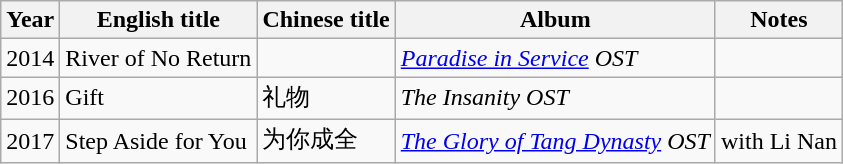<table class="wikitable sortable">
<tr>
<th>Year</th>
<th>English title</th>
<th>Chinese title</th>
<th>Album</th>
<th>Notes</th>
</tr>
<tr>
<td>2014</td>
<td>River of No Return</td>
<td></td>
<td><em><a href='#'>Paradise in Service</a> OST</em></td>
<td></td>
</tr>
<tr>
<td>2016</td>
<td>Gift</td>
<td>礼物</td>
<td><em>The Insanity OST</em></td>
<td></td>
</tr>
<tr>
<td>2017</td>
<td>Step Aside for You</td>
<td>为你成全</td>
<td><em><a href='#'>The Glory of Tang Dynasty</a> OST</em></td>
<td>with Li Nan</td>
</tr>
</table>
